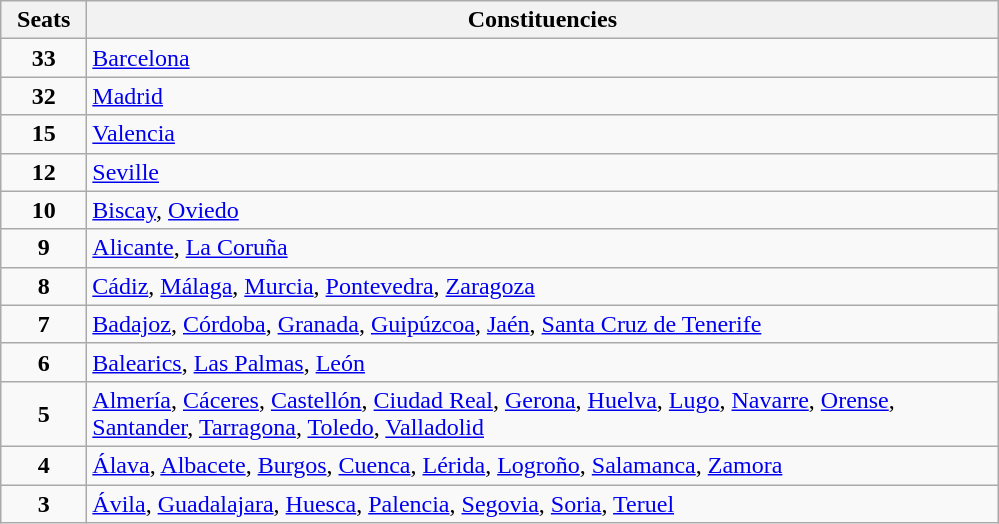<table class="wikitable" style="text-align:left;">
<tr>
<th width="50">Seats</th>
<th width="600">Constituencies</th>
</tr>
<tr>
<td align="center"><strong>33</strong></td>
<td><a href='#'>Barcelona</a></td>
</tr>
<tr>
<td align="center"><strong>32</strong></td>
<td><a href='#'>Madrid</a></td>
</tr>
<tr>
<td align="center"><strong>15</strong></td>
<td><a href='#'>Valencia</a></td>
</tr>
<tr>
<td align="center"><strong>12</strong></td>
<td><a href='#'>Seville</a></td>
</tr>
<tr>
<td align="center"><strong>10</strong></td>
<td><a href='#'>Biscay</a>, <a href='#'>Oviedo</a></td>
</tr>
<tr>
<td align="center"><strong>9</strong></td>
<td><a href='#'>Alicante</a>, <a href='#'>La Coruña</a></td>
</tr>
<tr>
<td align="center"><strong>8</strong></td>
<td><a href='#'>Cádiz</a>, <a href='#'>Málaga</a>, <a href='#'>Murcia</a>, <a href='#'>Pontevedra</a>, <a href='#'>Zaragoza</a></td>
</tr>
<tr>
<td align="center"><strong>7</strong></td>
<td><a href='#'>Badajoz</a>, <a href='#'>Córdoba</a>, <a href='#'>Granada</a>, <a href='#'>Guipúzcoa</a>, <a href='#'>Jaén</a>, <a href='#'>Santa Cruz de Tenerife</a></td>
</tr>
<tr>
<td align="center"><strong>6</strong></td>
<td><a href='#'>Balearics</a>, <a href='#'>Las Palmas</a>, <a href='#'>León</a></td>
</tr>
<tr>
<td align="center"><strong>5</strong></td>
<td><a href='#'>Almería</a>, <a href='#'>Cáceres</a>, <a href='#'>Castellón</a>, <a href='#'>Ciudad Real</a>, <a href='#'>Gerona</a>, <a href='#'>Huelva</a>, <a href='#'>Lugo</a>, <a href='#'>Navarre</a>, <a href='#'>Orense</a>, <a href='#'>Santander</a>, <a href='#'>Tarragona</a>, <a href='#'>Toledo</a>, <a href='#'>Valladolid</a></td>
</tr>
<tr>
<td align="center"><strong>4</strong></td>
<td><a href='#'>Álava</a>, <a href='#'>Albacete</a>, <a href='#'>Burgos</a>, <a href='#'>Cuenca</a>, <a href='#'>Lérida</a>, <a href='#'>Logroño</a>, <a href='#'>Salamanca</a>, <a href='#'>Zamora</a></td>
</tr>
<tr>
<td align="center"><strong>3</strong></td>
<td><a href='#'>Ávila</a>, <a href='#'>Guadalajara</a>, <a href='#'>Huesca</a>, <a href='#'>Palencia</a>, <a href='#'>Segovia</a>, <a href='#'>Soria</a>, <a href='#'>Teruel</a></td>
</tr>
</table>
